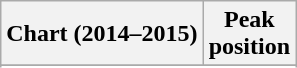<table class="wikitable sortable">
<tr>
<th>Chart (2014–2015)</th>
<th>Peak<br>position</th>
</tr>
<tr>
</tr>
<tr>
</tr>
<tr>
</tr>
<tr>
</tr>
</table>
